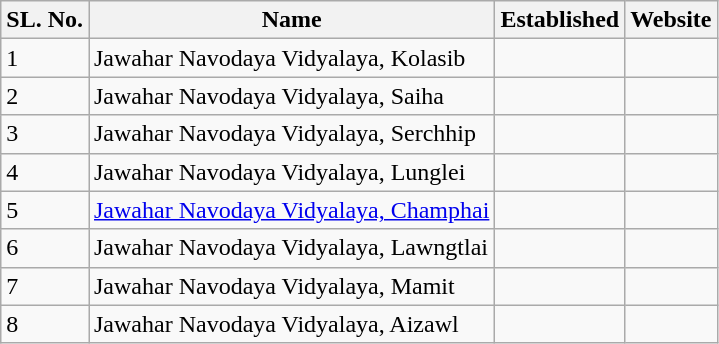<table class="wikitable sortable mw-collapsible">
<tr>
<th>SL. No.</th>
<th>Name</th>
<th>Established</th>
<th>Website</th>
</tr>
<tr>
<td>1</td>
<td>Jawahar Navodaya Vidyalaya, Kolasib</td>
<td></td>
<td></td>
</tr>
<tr>
<td>2</td>
<td>Jawahar Navodaya Vidyalaya, Saiha</td>
<td></td>
<td></td>
</tr>
<tr>
<td>3</td>
<td>Jawahar Navodaya Vidyalaya, Serchhip</td>
<td></td>
<td></td>
</tr>
<tr>
<td>4</td>
<td>Jawahar Navodaya Vidyalaya, Lunglei</td>
<td></td>
<td></td>
</tr>
<tr>
<td>5</td>
<td><a href='#'>Jawahar Navodaya Vidyalaya, Champhai</a></td>
<td></td>
<td></td>
</tr>
<tr>
<td>6</td>
<td>Jawahar Navodaya Vidyalaya, Lawngtlai</td>
<td></td>
<td></td>
</tr>
<tr>
<td>7</td>
<td>Jawahar Navodaya Vidyalaya, Mamit</td>
<td></td>
<td></td>
</tr>
<tr>
<td>8</td>
<td>Jawahar Navodaya Vidyalaya, Aizawl</td>
<td></td>
<td></td>
</tr>
</table>
